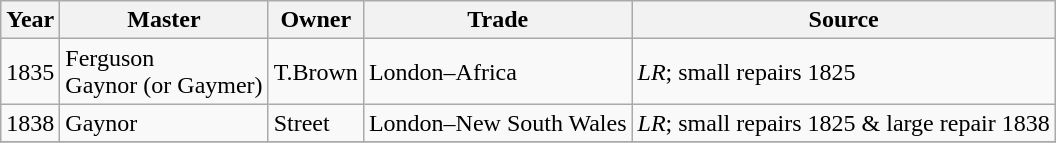<table class=" wikitable">
<tr>
<th>Year</th>
<th>Master</th>
<th>Owner</th>
<th>Trade</th>
<th>Source</th>
</tr>
<tr>
<td>1835</td>
<td>Ferguson<br>Gaynor (or Gaymer)</td>
<td>T.Brown</td>
<td>London–Africa</td>
<td><em>LR</em>; small repairs 1825</td>
</tr>
<tr>
<td>1838</td>
<td>Gaynor</td>
<td>Street</td>
<td>London–New South Wales</td>
<td><em>LR</em>; small repairs 1825 & large repair 1838</td>
</tr>
<tr>
</tr>
</table>
